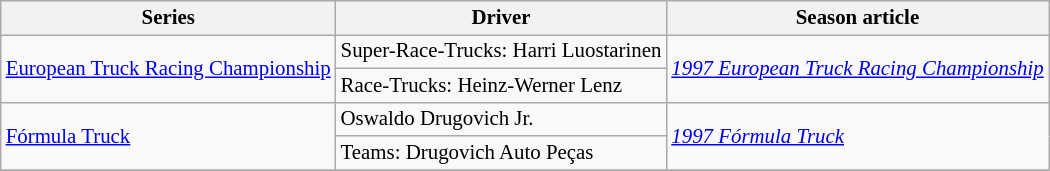<table class="wikitable" style="font-size: 87%;">
<tr>
<th>Series</th>
<th>Driver</th>
<th>Season article</th>
</tr>
<tr>
<td rowspan=2><a href='#'>European Truck Racing Championship</a></td>
<td>Super-Race-Trucks:  Harri Luostarinen</td>
<td rowspan=2><em><a href='#'>1997 European Truck Racing Championship</a></em></td>
</tr>
<tr>
<td>Race-Trucks:  Heinz-Werner Lenz</td>
</tr>
<tr>
<td rowspan=2><a href='#'>Fórmula Truck</a></td>
<td> Oswaldo Drugovich Jr.</td>
<td rowspan=2><em><a href='#'>1997 Fórmula Truck</a></em></td>
</tr>
<tr>
<td>Teams:  Drugovich Auto Peças</td>
</tr>
<tr>
</tr>
</table>
